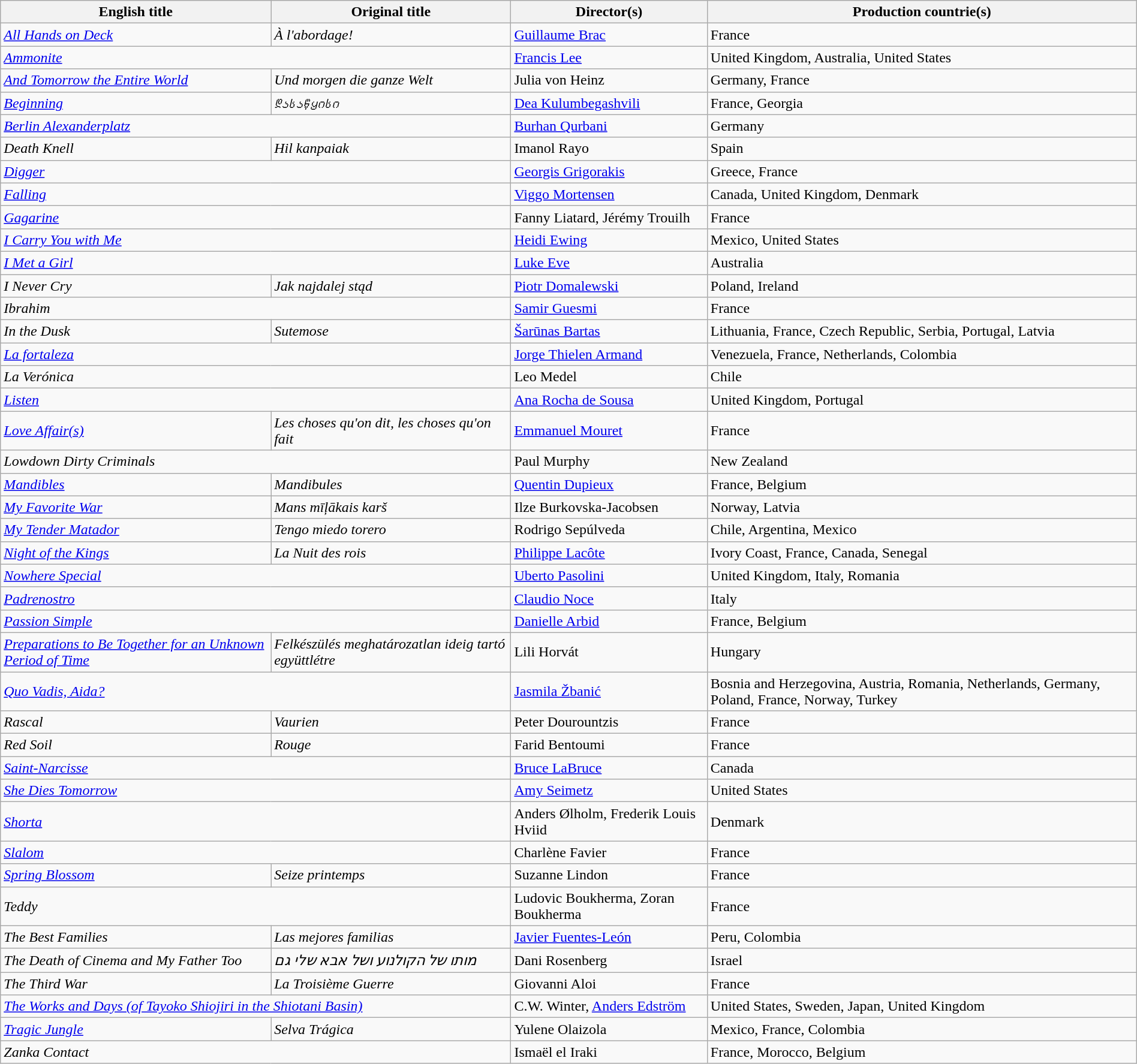<table class="sortable wikitable" style="width:100%; margin-bottom:4px" cellpadding="5">
<tr>
<th scope="col">English title</th>
<th scope="col">Original title</th>
<th scope="col">Director(s)</th>
<th scope="col">Production countrie(s)</th>
</tr>
<tr>
<td><em><a href='#'>All Hands on Deck</a></em></td>
<td><em>À l'abordage!</em></td>
<td><a href='#'>Guillaume Brac</a></td>
<td>France</td>
</tr>
<tr>
<td colspan="2"><em><a href='#'>Ammonite</a></em></td>
<td><a href='#'>Francis Lee</a></td>
<td>United Kingdom, Australia, United States</td>
</tr>
<tr>
<td><em><a href='#'>And Tomorrow the Entire World</a></em></td>
<td><em>Und morgen die ganze Welt</em></td>
<td>Julia von Heinz</td>
<td>Germany, France</td>
</tr>
<tr>
<td><em><a href='#'>Beginning</a></em></td>
<td><em>Დასაწყისი</em></td>
<td><a href='#'>Dea Kulumbegashvili</a></td>
<td>France, Georgia</td>
</tr>
<tr>
<td colspan="2"><em><a href='#'>Berlin Alexanderplatz</a></em></td>
<td><a href='#'>Burhan Qurbani</a></td>
<td>Germany</td>
</tr>
<tr>
<td><em>Death Knell</em></td>
<td><em>Hil kanpaiak</em></td>
<td>Imanol Rayo</td>
<td>Spain</td>
</tr>
<tr>
<td colspan="2"><em><a href='#'>Digger</a></em></td>
<td><a href='#'>Georgis Grigorakis</a></td>
<td>Greece, France</td>
</tr>
<tr>
<td colspan="2"><em><a href='#'>Falling</a></em></td>
<td><a href='#'>Viggo Mortensen</a></td>
<td>Canada, United Kingdom, Denmark</td>
</tr>
<tr>
<td colspan="2"><em><a href='#'>Gagarine</a></em></td>
<td>Fanny Liatard, Jérémy Trouilh</td>
<td>France</td>
</tr>
<tr>
<td colspan="2"><em><a href='#'>I Carry You with Me</a></em></td>
<td><a href='#'>Heidi Ewing</a></td>
<td>Mexico, United States</td>
</tr>
<tr>
<td colspan="2"><em><a href='#'>I Met a Girl</a></em></td>
<td><a href='#'>Luke Eve</a></td>
<td>Australia</td>
</tr>
<tr>
<td><em>I Never Cry</em></td>
<td><em>Jak najdalej stąd</em></td>
<td><a href='#'>Piotr Domalewski</a></td>
<td>Poland, Ireland</td>
</tr>
<tr>
<td colspan="2"><em>Ibrahim</em></td>
<td><a href='#'>Samir Guesmi</a></td>
<td>France</td>
</tr>
<tr>
<td><em>In the Dusk</em></td>
<td><em>Sutemose</em></td>
<td><a href='#'>Šarūnas Bartas</a></td>
<td>Lithuania, France, Czech Republic, Serbia, Portugal, Latvia</td>
</tr>
<tr>
<td colspan="2"><em><a href='#'>La fortaleza</a></em></td>
<td><a href='#'>Jorge Thielen Armand</a></td>
<td>Venezuela, France, Netherlands, Colombia</td>
</tr>
<tr>
<td colspan="2"><em>La Verónica</em></td>
<td>Leo Medel</td>
<td>Chile</td>
</tr>
<tr>
<td colspan="2"><em><a href='#'>Listen</a></em></td>
<td><a href='#'>Ana Rocha de Sousa</a></td>
<td>United Kingdom, Portugal</td>
</tr>
<tr>
<td><em><a href='#'>Love Affair(s)</a></em></td>
<td><em>Les choses qu'on dit, les choses qu'on fait</em></td>
<td><a href='#'>Emmanuel Mouret</a></td>
<td>France</td>
</tr>
<tr>
<td colspan="2"><em>Lowdown Dirty Criminals</em></td>
<td>Paul Murphy</td>
<td>New Zealand</td>
</tr>
<tr>
<td><em><a href='#'>Mandibles</a></em></td>
<td><em>Mandibules</em></td>
<td><a href='#'>Quentin Dupieux</a></td>
<td>France, Belgium</td>
</tr>
<tr>
<td><em><a href='#'>My Favorite War</a></em></td>
<td><em>Mans mīļākais karš</em></td>
<td>Ilze Burkovska-Jacobsen</td>
<td>Norway, Latvia</td>
</tr>
<tr>
<td><em><a href='#'>My Tender Matador</a></em></td>
<td><em>Tengo miedo torero</em></td>
<td>Rodrigo Sepúlveda</td>
<td>Chile, Argentina, Mexico</td>
</tr>
<tr>
<td><em><a href='#'>Night of the Kings</a></em></td>
<td><em>La Nuit des rois</em></td>
<td><a href='#'>Philippe Lacôte</a></td>
<td>Ivory Coast, France, Canada, Senegal</td>
</tr>
<tr>
<td colspan="2"><em><a href='#'>Nowhere Special</a></em></td>
<td><a href='#'>Uberto Pasolini</a></td>
<td>United Kingdom, Italy, Romania</td>
</tr>
<tr>
<td colspan="2"><em><a href='#'>Padrenostro</a></em></td>
<td><a href='#'>Claudio Noce</a></td>
<td>Italy</td>
</tr>
<tr>
<td colspan="2"><em><a href='#'>Passion Simple</a></em></td>
<td><a href='#'>Danielle Arbid</a></td>
<td>France, Belgium</td>
</tr>
<tr>
<td><em><a href='#'>Preparations to Be Together for an Unknown Period of Time</a></em></td>
<td><em>Felkészülés meghatározatlan ideig tartó együttlétre</em></td>
<td>Lili Horvát</td>
<td>Hungary</td>
</tr>
<tr>
<td colspan="2"><em><a href='#'>Quo Vadis, Aida?</a></em></td>
<td><a href='#'>Jasmila Žbanić</a></td>
<td>Bosnia and Herzegovina, Austria, Romania, Netherlands, Germany, Poland, France, Norway, Turkey</td>
</tr>
<tr>
<td><em>Rascal</em></td>
<td><em>Vaurien</em></td>
<td>Peter Dourountzis</td>
<td>France</td>
</tr>
<tr>
<td><em>Red Soil</em></td>
<td><em>Rouge</em></td>
<td>Farid Bentoumi</td>
<td>France</td>
</tr>
<tr>
<td colspan="2"><em><a href='#'>Saint-Narcisse</a></em></td>
<td><a href='#'>Bruce LaBruce</a></td>
<td>Canada</td>
</tr>
<tr>
<td colspan="2"><em><a href='#'>She Dies Tomorrow</a></em></td>
<td><a href='#'>Amy Seimetz</a></td>
<td>United States</td>
</tr>
<tr>
<td colspan="2"><em><a href='#'>Shorta</a></em></td>
<td>Anders Ølholm, Frederik Louis Hviid</td>
<td>Denmark</td>
</tr>
<tr>
<td colspan="2"><em><a href='#'>Slalom</a></em></td>
<td>Charlène Favier</td>
<td>France</td>
</tr>
<tr>
<td><em><a href='#'>Spring Blossom</a></em></td>
<td><em>Seize printemps</em></td>
<td>Suzanne Lindon</td>
<td>France</td>
</tr>
<tr>
<td colspan="2"><em>Teddy</em></td>
<td>Ludovic Boukherma, Zoran Boukherma</td>
<td>France</td>
</tr>
<tr>
<td><em>The Best Families</em></td>
<td><em>Las mejores familias</em></td>
<td><a href='#'>Javier Fuentes-León</a></td>
<td>Peru, Colombia</td>
</tr>
<tr>
<td><em>The Death of Cinema and My Father Too</em></td>
<td><em>מותו של הקולנוע ושל אבא שלי גם</em></td>
<td>Dani Rosenberg</td>
<td>Israel</td>
</tr>
<tr>
<td><em>The Third War</em></td>
<td><em>La Troisième Guerre</em></td>
<td>Giovanni Aloi</td>
<td>France</td>
</tr>
<tr>
<td colspan="2"><em><a href='#'>The Works and Days (of Tayoko Shiojiri in the Shiotani Basin)</a></em></td>
<td>C.W. Winter, <a href='#'>Anders Edström</a></td>
<td>United States, Sweden, Japan, United Kingdom</td>
</tr>
<tr>
<td><em><a href='#'>Tragic Jungle</a></em></td>
<td><em>Selva Trágica</em></td>
<td>Yulene Olaizola</td>
<td>Mexico, France, Colombia</td>
</tr>
<tr>
<td colspan="2"><em>Zanka Contact</em></td>
<td>Ismaël el Iraki</td>
<td>France, Morocco, Belgium</td>
</tr>
</table>
